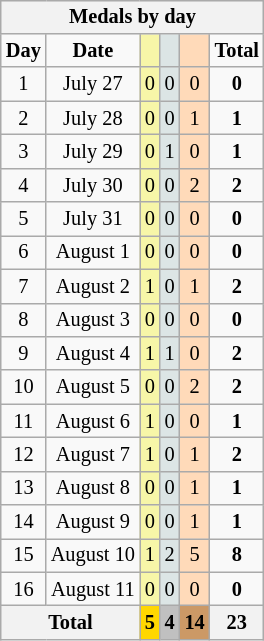<table class=wikitable style="font-size:85%; float:right;text-align:center">
<tr>
<th colspan=7><strong>Medals by day</strong></th>
</tr>
<tr>
<td><strong>Day</strong></td>
<td><strong>Date</strong></td>
<td bgcolor=F7F6A8></td>
<td bgcolor=DCE5E5></td>
<td bgcolor=FFDAB9></td>
<td><strong>Total</strong></td>
</tr>
<tr>
<td>1</td>
<td>July 27</td>
<td bgcolor=F7F6A8>0</td>
<td bgcolor=DCE5E5>0</td>
<td bgcolor=FFDAB9>0</td>
<td><strong>0</strong></td>
</tr>
<tr>
<td>2</td>
<td>July 28</td>
<td bgcolor=F7F6A8>0</td>
<td bgcolor=DCE5E5>0</td>
<td bgcolor=FFDAB9>1</td>
<td><strong>1</strong></td>
</tr>
<tr>
<td>3</td>
<td>July 29</td>
<td bgcolor=F7F6A8>0</td>
<td bgcolor=DCE5E5>1</td>
<td bgcolor=FFDAB9>0</td>
<td><strong>1</strong></td>
</tr>
<tr>
<td>4</td>
<td>July 30</td>
<td bgcolor=F7F6A8>0</td>
<td bgcolor=DCE5E5>0</td>
<td bgcolor=FFDAB9>2</td>
<td><strong>2</strong></td>
</tr>
<tr>
<td>5</td>
<td>July 31</td>
<td bgcolor=F7F6A8>0</td>
<td bgcolor=DCE5E5>0</td>
<td bgcolor=FFDAB9>0</td>
<td><strong>0</strong></td>
</tr>
<tr>
<td>6</td>
<td>August 1</td>
<td bgcolor=F7F6A8>0</td>
<td bgcolor=DCE5E5>0</td>
<td bgcolor=FFDAB9>0</td>
<td><strong>0</strong></td>
</tr>
<tr>
<td>7</td>
<td>August 2</td>
<td bgcolor=F7F6A8>1</td>
<td bgcolor=DCE5E5>0</td>
<td bgcolor=FFDAB9>1</td>
<td><strong>2</strong></td>
</tr>
<tr>
<td>8</td>
<td>August 3</td>
<td bgcolor=F7F6A8>0</td>
<td bgcolor=DCE5E5>0</td>
<td bgcolor=FFDAB9>0</td>
<td><strong>0</strong></td>
</tr>
<tr>
<td>9</td>
<td>August 4</td>
<td bgcolor=F7F6A8>1</td>
<td bgcolor=DCE5E5>1</td>
<td bgcolor=FFDAB9>0</td>
<td><strong>2</strong></td>
</tr>
<tr>
<td>10</td>
<td>August 5</td>
<td bgcolor=F7F6A8>0</td>
<td bgcolor=DCE5E5>0</td>
<td bgcolor=FFDAB9>2</td>
<td><strong>2</strong></td>
</tr>
<tr>
<td>11</td>
<td>August 6</td>
<td bgcolor=F7F6A8>1</td>
<td bgcolor=DCE5E5>0</td>
<td bgcolor=FFDAB9>0</td>
<td><strong>1</strong></td>
</tr>
<tr>
<td>12</td>
<td>August 7</td>
<td bgcolor=F7F6A8>1</td>
<td bgcolor=DCE5E5>0</td>
<td bgcolor=FFDAB9>1</td>
<td><strong>2</strong></td>
</tr>
<tr>
<td>13</td>
<td>August 8</td>
<td bgcolor=F7F6A8>0</td>
<td bgcolor=DCE5E5>0</td>
<td bgcolor=FFDAB9>1</td>
<td><strong>1</strong></td>
</tr>
<tr>
<td>14</td>
<td>August 9</td>
<td bgcolor=F7F6A8>0</td>
<td bgcolor=DCE5E5>0</td>
<td bgcolor=FFDAB9>1</td>
<td><strong>1</strong></td>
</tr>
<tr>
<td>15</td>
<td>August 10</td>
<td bgcolor=F7F6A8>1</td>
<td bgcolor=DCE5E5>2</td>
<td bgcolor=FFDAB9>5</td>
<td><strong>8</strong></td>
</tr>
<tr>
<td>16</td>
<td>August 11</td>
<td bgcolor=F7F6A8>0</td>
<td bgcolor=DCE5E5>0</td>
<td bgcolor=FFDAB9>0</td>
<td><strong>0</strong></td>
</tr>
<tr>
<th colspan=2><strong>Total</strong></th>
<th style=background:gold><strong>5</strong></th>
<th style=background:silver><strong>4</strong></th>
<th style=background:#C96><strong>14</strong></th>
<th><strong>23</strong></th>
</tr>
</table>
